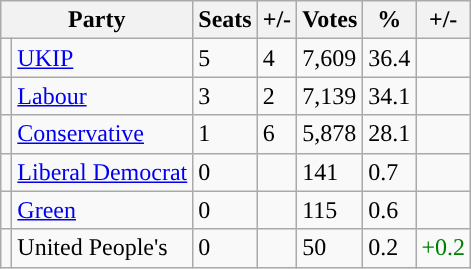<table class="wikitable">
<tr>
<th colspan="2">Party</th>
<th>Seats</th>
<th>+/-</th>
<th>Votes</th>
<th>%</th>
<th>+/-</th>
</tr>
<tr>
<td style="background-color:"></td>
<td><a href='#'>UKIP</a></td>
<td>5</td>
<td> 4</td>
<td>7,609</td>
<td>36.4</td>
<td style="color:green"></td>
</tr>
<tr>
<td style="background-color: "></td>
<td><a href='#'>Labour</a></td>
<td>3</td>
<td> 2</td>
<td>7,139</td>
<td>34.1</td>
<td style="color:green"></td>
</tr>
<tr>
<td style="background-color: "></td>
<td><a href='#'>Conservative</a></td>
<td>1</td>
<td> 6</td>
<td>5,878</td>
<td>28.1</td>
<td style="color:red"></td>
</tr>
<tr>
<td style="background-color: "></td>
<td><a href='#'>Liberal Democrat</a></td>
<td>0</td>
<td></td>
<td>141</td>
<td>0.7</td>
<td style="color:green"></td>
</tr>
<tr>
<td style="background-color: "></td>
<td><a href='#'>Green</a></td>
<td>0</td>
<td></td>
<td>115</td>
<td>0.6</td>
<td style="color:green"></td>
</tr>
<tr>
<td></td>
<td>United People's</td>
<td>0</td>
<td></td>
<td>50</td>
<td>0.2</td>
<td style="color:green">+0.2</td>
</tr>
</table>
